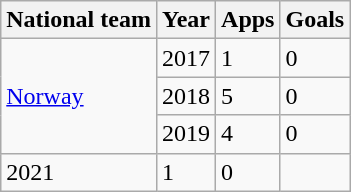<table class="wikitable">
<tr>
<th>National team</th>
<th>Year</th>
<th>Apps</th>
<th>Goals</th>
</tr>
<tr>
<td rowspan="3"><a href='#'>Norway</a></td>
<td>2017</td>
<td>1</td>
<td>0</td>
</tr>
<tr>
<td>2018</td>
<td>5</td>
<td>0</td>
</tr>
<tr>
<td>2019</td>
<td>4</td>
<td>0</td>
</tr>
<tr>
<td>2021</td>
<td>1</td>
<td>0</td>
</tr>
</table>
